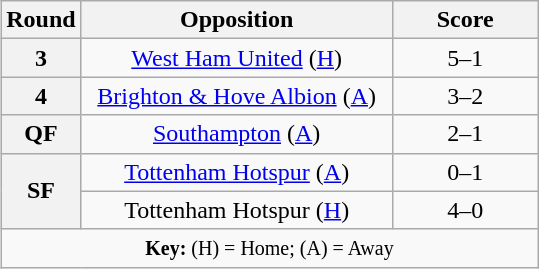<table class="wikitable plainrowheaders" style="text-align:center;float:right">
<tr>
<th scope=col style="width:25px">Round</th>
<th scope=col style="width:200px">Opposition</th>
<th scope=col style="width:90px">Score</th>
</tr>
<tr>
<th scope=row style="text-align:center">3</th>
<td><a href='#'>West Ham United</a> (<a href='#'>H</a>)</td>
<td>5–1</td>
</tr>
<tr>
<th scope=row style="text-align:center">4</th>
<td><a href='#'>Brighton & Hove Albion</a> (<a href='#'>A</a>)</td>
<td>3–2</td>
</tr>
<tr>
<th scope=row style="text-align:center">QF</th>
<td><a href='#'>Southampton</a> (<a href='#'>A</a>)</td>
<td>2–1</td>
</tr>
<tr>
<th rowspan="2" scope=row style="text-align:center">SF</th>
<td><a href='#'>Tottenham Hotspur</a> (<a href='#'>A</a>)</td>
<td>0–1</td>
</tr>
<tr>
<td>Tottenham Hotspur (<a href='#'>H</a>)</td>
<td>4–0</td>
</tr>
<tr>
<td colspan="3"><small><strong>Key:</strong> (H) = Home; (A) = Away</small></td>
</tr>
</table>
